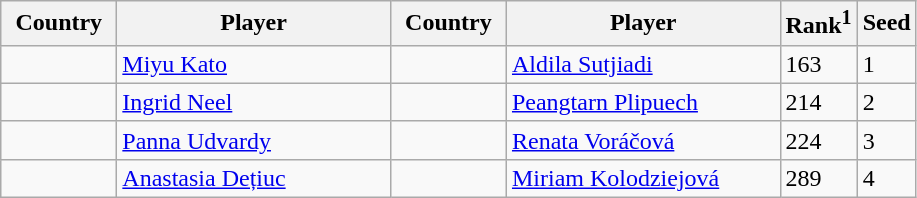<table class="sortable wikitable">
<tr>
<th width="70">Country</th>
<th width="175">Player</th>
<th width="70">Country</th>
<th width="175">Player</th>
<th>Rank<sup>1</sup></th>
<th>Seed</th>
</tr>
<tr>
<td></td>
<td><a href='#'>Miyu Kato</a></td>
<td></td>
<td><a href='#'>Aldila Sutjiadi</a></td>
<td>163</td>
<td>1</td>
</tr>
<tr>
<td></td>
<td><a href='#'>Ingrid Neel</a></td>
<td></td>
<td><a href='#'>Peangtarn Plipuech</a></td>
<td>214</td>
<td>2</td>
</tr>
<tr>
<td></td>
<td><a href='#'>Panna Udvardy</a></td>
<td></td>
<td><a href='#'>Renata Voráčová</a></td>
<td>224</td>
<td>3</td>
</tr>
<tr>
<td></td>
<td><a href='#'>Anastasia Dețiuc</a></td>
<td></td>
<td><a href='#'>Miriam Kolodziejová</a></td>
<td>289</td>
<td>4</td>
</tr>
</table>
